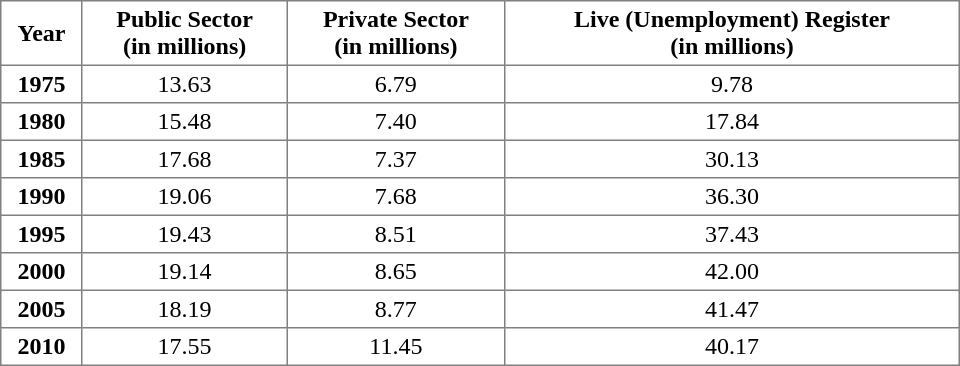<table class="toccolours sortable" border="1" cellpadding="3" style="border-collapse:collapse; width:40em">
<tr>
<th>Year</th>
<th>Public Sector<br>(in millions)</th>
<th>Private Sector<br>(in millions)</th>
<th>Live (Unemployment) Register<br>(in millions)</th>
</tr>
<tr style="text-align:center;">
<td><strong>1975</strong></td>
<td style="text-align:center;">13.63</td>
<td style="text-align:center;">6.79</td>
<td style="text-align:center;">9.78</td>
</tr>
<tr style="text-align:center;">
<td><strong>1980</strong></td>
<td style="text-align:center;">15.48</td>
<td style="text-align:center;">7.40</td>
<td style="text-align:center;">17.84</td>
</tr>
<tr style="text-align:center;">
<td><strong>1985</strong></td>
<td style="text-align:center;">17.68</td>
<td style="text-align:center;">7.37</td>
<td style="text-align:center;">30.13</td>
</tr>
<tr style="text-align:center;">
<td><strong>1990</strong></td>
<td style="text-align:center;">19.06</td>
<td style="text-align:center;">7.68</td>
<td style="text-align:center;">36.30</td>
</tr>
<tr style="text-align:center;">
<td><strong>1995</strong></td>
<td style="text-align:center;">19.43</td>
<td style="text-align:center;">8.51</td>
<td style="text-align:center;">37.43</td>
</tr>
<tr style="text-align:center;">
<td><strong>2000</strong></td>
<td style="text-align:center;">19.14</td>
<td style="text-align:center;">8.65</td>
<td style="text-align:center;">42.00</td>
</tr>
<tr style="text-align:center;">
<td><strong>2005</strong></td>
<td style="text-align:center;">18.19</td>
<td style="text-align:center;">8.77</td>
<td style="text-align:center;">41.47</td>
</tr>
<tr style="text-align:center;">
<td><strong>2010</strong></td>
<td style="text-align:center;">17.55</td>
<td style="text-align:center;">11.45</td>
<td style="text-align:center;">40.17</td>
</tr>
</table>
